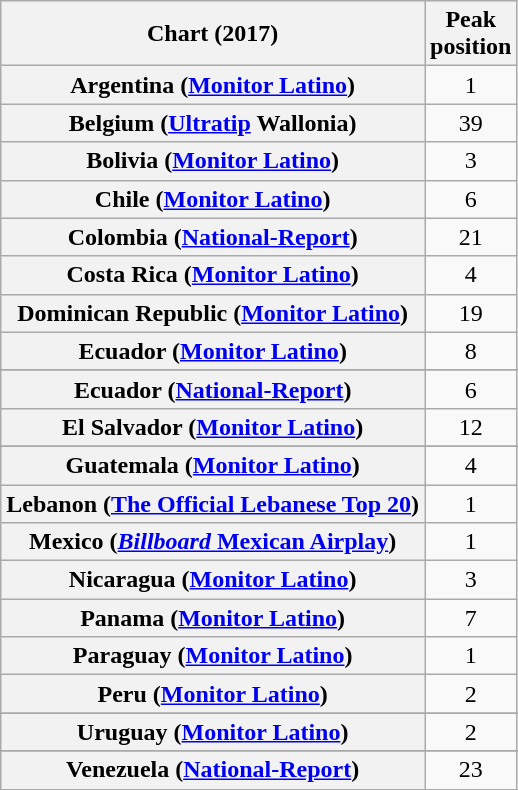<table class="wikitable sortable plainrowheaders" style="text-align:center">
<tr>
<th scope="col">Chart (2017)</th>
<th scope="col">Peak<br> position</th>
</tr>
<tr>
<th scope="row">Argentina (<a href='#'>Monitor Latino</a>)</th>
<td>1</td>
</tr>
<tr>
<th scope="row">Belgium (<a href='#'>Ultratip</a> Wallonia)</th>
<td>39</td>
</tr>
<tr>
<th scope="row">Bolivia (<a href='#'>Monitor Latino</a>)</th>
<td>3</td>
</tr>
<tr>
<th scope="row">Chile (<a href='#'>Monitor Latino</a>)</th>
<td>6</td>
</tr>
<tr>
<th scope="row">Colombia (<a href='#'>National-Report</a>)</th>
<td>21</td>
</tr>
<tr>
<th scope="row">Costa Rica (<a href='#'>Monitor Latino</a>)</th>
<td>4</td>
</tr>
<tr>
<th scope="row">Dominican Republic (<a href='#'>Monitor Latino</a>)</th>
<td>19</td>
</tr>
<tr>
<th scope="row">Ecuador (<a href='#'>Monitor Latino</a>)</th>
<td>8</td>
</tr>
<tr>
</tr>
<tr>
<th scope="row">Ecuador (<a href='#'>National-Report</a>)</th>
<td>6</td>
</tr>
<tr>
<th scope="row">El Salvador (<a href='#'>Monitor Latino</a>)</th>
<td>12</td>
</tr>
<tr>
</tr>
<tr>
<th scope="row">Guatemala (<a href='#'>Monitor Latino</a>)</th>
<td>4</td>
</tr>
<tr>
<th scope="row">Lebanon (<a href='#'>The Official Lebanese Top 20</a>)</th>
<td style="text-align:center;">1</td>
</tr>
<tr>
<th scope="row">Mexico (<a href='#'><em>Billboard</em> Mexican Airplay</a>)</th>
<td>1</td>
</tr>
<tr>
<th scope="row">Nicaragua (<a href='#'>Monitor Latino</a>)</th>
<td>3</td>
</tr>
<tr>
<th scope="row">Panama (<a href='#'>Monitor Latino</a>)</th>
<td>7</td>
</tr>
<tr>
<th scope="row">Paraguay (<a href='#'>Monitor Latino</a>)</th>
<td>1</td>
</tr>
<tr>
<th scope="row">Peru (<a href='#'>Monitor Latino</a>)</th>
<td>2</td>
</tr>
<tr>
</tr>
<tr>
</tr>
<tr>
</tr>
<tr>
</tr>
<tr>
</tr>
<tr>
<th scope="row">Uruguay (<a href='#'>Monitor Latino</a>)</th>
<td>2</td>
</tr>
<tr>
</tr>
<tr>
</tr>
<tr>
</tr>
<tr>
</tr>
<tr>
<th scope="row">Venezuela (<a href='#'>National-Report</a>)</th>
<td>23</td>
</tr>
</table>
